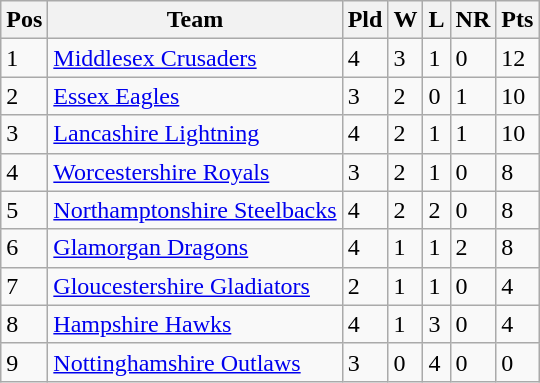<table class="wikitable">
<tr>
<th>Pos</th>
<th>Team</th>
<th>Pld</th>
<th>W</th>
<th>L</th>
<th>NR</th>
<th>Pts</th>
</tr>
<tr>
<td>1</td>
<td><a href='#'>Middlesex Crusaders</a></td>
<td>4</td>
<td>3</td>
<td>1</td>
<td>0</td>
<td>12</td>
</tr>
<tr>
<td>2</td>
<td><a href='#'>Essex Eagles</a></td>
<td>3</td>
<td>2</td>
<td>0</td>
<td>1</td>
<td>10</td>
</tr>
<tr>
<td>3</td>
<td><a href='#'>Lancashire Lightning</a></td>
<td>4</td>
<td>2</td>
<td>1</td>
<td>1</td>
<td>10</td>
</tr>
<tr>
<td>4</td>
<td><a href='#'>Worcestershire Royals</a></td>
<td>3</td>
<td>2</td>
<td>1</td>
<td>0</td>
<td>8</td>
</tr>
<tr>
<td>5</td>
<td><a href='#'>Northamptonshire Steelbacks</a></td>
<td>4</td>
<td>2</td>
<td>2</td>
<td>0</td>
<td>8</td>
</tr>
<tr>
<td>6</td>
<td><a href='#'>Glamorgan Dragons</a></td>
<td>4</td>
<td>1</td>
<td>1</td>
<td>2</td>
<td>8</td>
</tr>
<tr>
<td>7</td>
<td><a href='#'>Gloucestershire Gladiators</a></td>
<td>2</td>
<td>1</td>
<td>1</td>
<td>0</td>
<td>4</td>
</tr>
<tr>
<td>8</td>
<td><a href='#'>Hampshire Hawks</a></td>
<td>4</td>
<td>1</td>
<td>3</td>
<td>0</td>
<td>4</td>
</tr>
<tr>
<td>9</td>
<td><a href='#'>Nottinghamshire Outlaws</a></td>
<td>3</td>
<td>0</td>
<td>4</td>
<td>0</td>
<td>0</td>
</tr>
</table>
